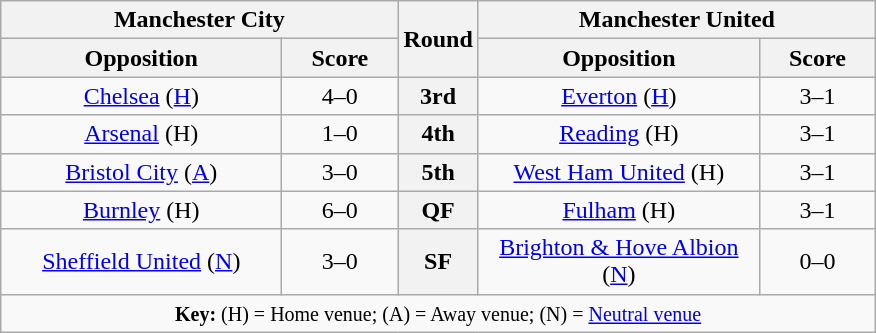<table class="wikitable plainrowheaders" style="text-align:center;margin:0">
<tr>
<th colspan="2">Manchester City</th>
<th rowspan="2" style="width:25px">Round</th>
<th colspan="2">Manchester United</th>
</tr>
<tr>
<th scope="col" style="width:180px">Opposition</th>
<th scope="col" style="width:70px">Score</th>
<th scope="col" style="width:180px">Opposition</th>
<th scope="col" style="width:70px">Score</th>
</tr>
<tr>
<td><a href='#'>Chelsea</a> (<a href='#'>H</a>)</td>
<td>4–0</td>
<th scope=row style="text-align:center">3rd</th>
<td><a href='#'>Everton</a> (<a href='#'>H</a>)</td>
<td>3–1</td>
</tr>
<tr>
<td><a href='#'>Arsenal</a> (H)</td>
<td>1–0</td>
<th scope=row style="text-align:center">4th</th>
<td><a href='#'>Reading</a> (H)</td>
<td>3–1</td>
</tr>
<tr>
<td><a href='#'>Bristol City</a> (<a href='#'>A</a>)</td>
<td>3–0</td>
<th scope=row style="text-align:center">5th</th>
<td><a href='#'>West Ham United</a> (H)</td>
<td>3–1</td>
</tr>
<tr>
<td><a href='#'>Burnley</a> (H)</td>
<td>6–0</td>
<th scope=row style="text-align:center">QF</th>
<td><a href='#'>Fulham</a> (H)</td>
<td>3–1</td>
</tr>
<tr>
<td><a href='#'>Sheffield United</a> (<a href='#'>N</a>)</td>
<td>3–0</td>
<th scope=row style="text-align:center">SF</th>
<td><a href='#'>Brighton & Hove Albion</a> (<a href='#'>N</a>)</td>
<td>0–0 <br></td>
</tr>
<tr>
<td colspan="5"><small><strong>Key:</strong> (H) = Home venue; (A) = Away venue; (N) = <a href='#'>Neutral venue</a></small></td>
</tr>
</table>
